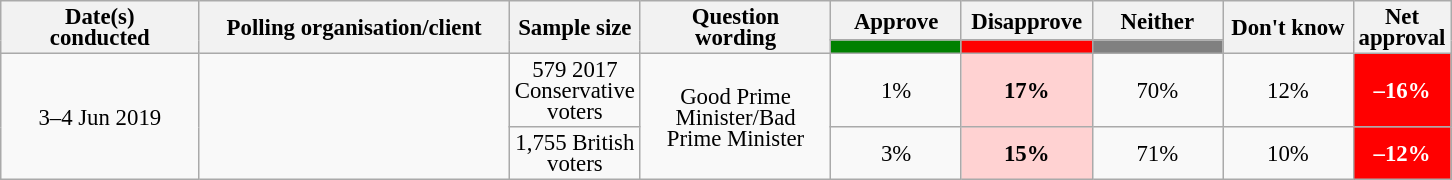<table class="wikitable collapsible sortable" style="text-align:center;font-size:95%;line-height:14px;">
<tr>
<th rowspan="2" style="width:125px;">Date(s)<br>conducted</th>
<th rowspan="2" style="width:200px;">Polling organisation/client</th>
<th rowspan="2" style="width:60px;">Sample size</th>
<th rowspan="2" style="width:120px;">Question<br>wording</th>
<th class="unsortable" style="width:80px;">Approve</th>
<th class="unsortable" style="width: 80px;">Disapprove</th>
<th class="unsortable" style="width:80px;">Neither</th>
<th rowspan="2" class="unsortable" style="width:80px;">Don't know</th>
<th rowspan="2" class="unsortable" style="width:20px;">Net approval</th>
</tr>
<tr>
<th class="unsortable" style="background:green;width:60px;"></th>
<th class="unsortable" style="background:red;width:60px;"></th>
<th class="unsortable" style="background:grey;width:60px;"></th>
</tr>
<tr>
<td rowspan="2">3–4 Jun 2019</td>
<td rowspan="2"></td>
<td>579 2017 Conservative voters</td>
<td rowspan="2">Good Prime Minister/Bad Prime Minister</td>
<td>1%</td>
<td style="background:#FFD2D2"><strong>17%</strong></td>
<td>70%</td>
<td>12%</td>
<td style="background:red;color:white;"><strong>–16%</strong></td>
</tr>
<tr>
<td>1,755 British voters</td>
<td>3%</td>
<td style="background:#FFD2D2"><strong>15%</strong></td>
<td>71%</td>
<td>10%</td>
<td style="background:red;color:white;"><strong>–12%</strong></td>
</tr>
</table>
